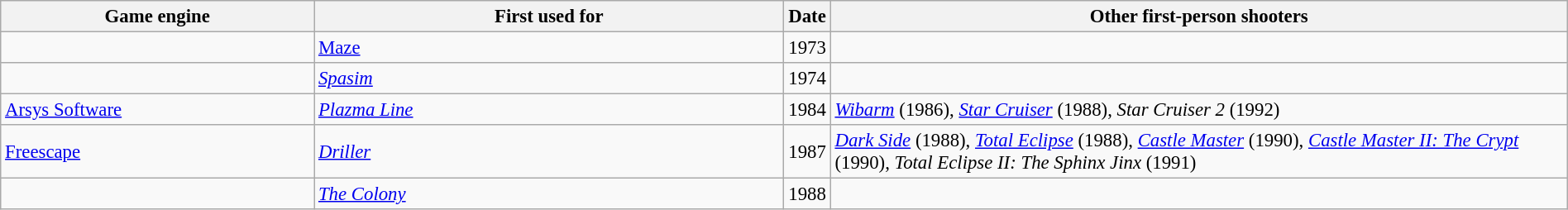<table class="wikitable sortable" style="width:100%;font-size:95%;">
<tr>
<th width=20%>Game engine</th>
<th width=30%>First used for</th>
<th width=12px>Date</th>
<th>Other first-person shooters</th>
</tr>
<tr>
<td></td>
<td><a href='#'>Maze</a></td>
<td>1973</td>
<td></td>
</tr>
<tr>
<td></td>
<td><em><a href='#'>Spasim</a></em></td>
<td>1974</td>
<td></td>
</tr>
<tr>
<td><a href='#'>Arsys Software</a></td>
<td><em><a href='#'>Plazma Line</a></em></td>
<td>1984</td>
<td><em><a href='#'>Wibarm</a></em> (1986), <em><a href='#'>Star Cruiser</a></em> (1988), <em>Star Cruiser 2</em> (1992)</td>
</tr>
<tr>
<td><a href='#'>Freescape</a></td>
<td><em><a href='#'>Driller</a></em></td>
<td>1987</td>
<td><em><a href='#'>Dark Side</a></em> (1988), <em><a href='#'>Total Eclipse</a></em> (1988), <em><a href='#'>Castle Master</a></em> (1990), <em><a href='#'>Castle Master II: The Crypt</a></em> (1990), <em>Total Eclipse II: The Sphinx Jinx</em> (1991)</td>
</tr>
<tr>
<td></td>
<td><em><a href='#'>The Colony</a></em></td>
<td>1988</td>
<td></td>
</tr>
</table>
